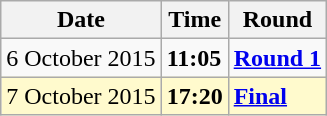<table class="wikitable">
<tr>
<th>Date</th>
<th>Time</th>
<th>Round</th>
</tr>
<tr>
<td>6 October 2015</td>
<td><strong>11:05</strong></td>
<td><strong><a href='#'>Round 1</a></strong></td>
</tr>
<tr style=background:lemonchiffon>
<td>7 October 2015</td>
<td><strong>17:20</strong></td>
<td><strong><a href='#'>Final</a></strong></td>
</tr>
</table>
